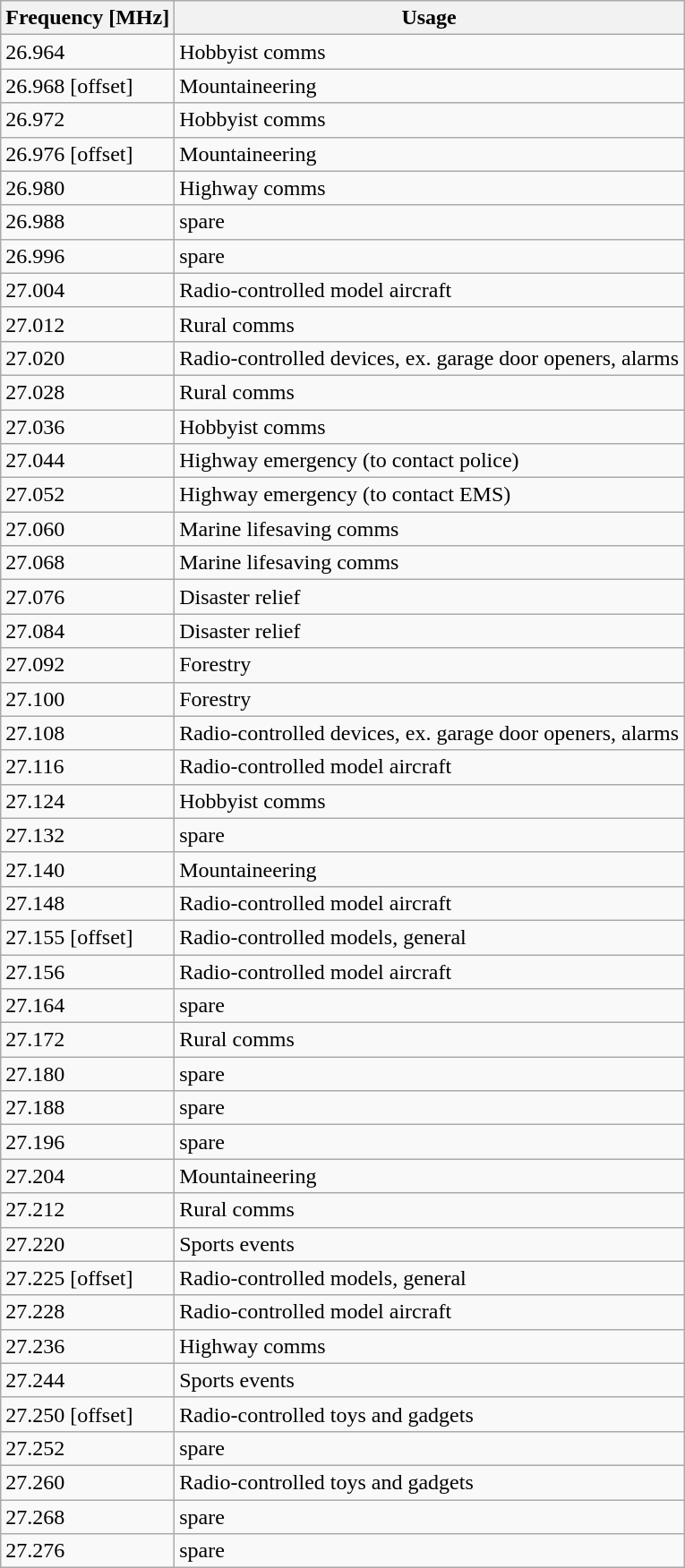<table class="wikitable">
<tr>
<th>Frequency [MHz]</th>
<th>Usage</th>
</tr>
<tr>
<td>26.964</td>
<td>Hobbyist comms</td>
</tr>
<tr>
<td>26.968 [offset]</td>
<td>Mountaineering</td>
</tr>
<tr>
<td>26.972</td>
<td>Hobbyist comms</td>
</tr>
<tr>
<td>26.976 [offset]</td>
<td>Mountaineering</td>
</tr>
<tr>
<td>26.980</td>
<td>Highway comms</td>
</tr>
<tr>
<td>26.988</td>
<td>spare</td>
</tr>
<tr>
<td>26.996</td>
<td>spare</td>
</tr>
<tr>
<td>27.004</td>
<td>Radio-controlled model aircraft</td>
</tr>
<tr>
<td>27.012</td>
<td>Rural comms</td>
</tr>
<tr>
<td>27.020</td>
<td>Radio-controlled devices, ex. garage door openers, alarms</td>
</tr>
<tr>
<td>27.028</td>
<td>Rural comms</td>
</tr>
<tr>
<td>27.036</td>
<td>Hobbyist comms</td>
</tr>
<tr>
<td>27.044</td>
<td>Highway emergency (to contact police)</td>
</tr>
<tr>
<td>27.052</td>
<td>Highway emergency (to contact EMS)</td>
</tr>
<tr>
<td>27.060</td>
<td>Marine lifesaving comms</td>
</tr>
<tr>
<td>27.068</td>
<td>Marine lifesaving comms</td>
</tr>
<tr>
<td>27.076</td>
<td>Disaster relief</td>
</tr>
<tr>
<td>27.084</td>
<td>Disaster relief</td>
</tr>
<tr>
<td>27.092</td>
<td>Forestry</td>
</tr>
<tr>
<td>27.100</td>
<td>Forestry</td>
</tr>
<tr>
<td>27.108</td>
<td>Radio-controlled devices, ex. garage door openers, alarms</td>
</tr>
<tr>
<td>27.116</td>
<td>Radio-controlled model aircraft</td>
</tr>
<tr>
<td>27.124</td>
<td>Hobbyist comms</td>
</tr>
<tr>
<td>27.132</td>
<td>spare</td>
</tr>
<tr>
<td>27.140</td>
<td>Mountaineering</td>
</tr>
<tr>
<td>27.148</td>
<td>Radio-controlled model aircraft</td>
</tr>
<tr>
<td>27.155 [offset]</td>
<td>Radio-controlled models, general</td>
</tr>
<tr>
<td>27.156</td>
<td>Radio-controlled model aircraft</td>
</tr>
<tr>
<td>27.164</td>
<td>spare</td>
</tr>
<tr>
<td>27.172</td>
<td>Rural comms</td>
</tr>
<tr>
<td>27.180</td>
<td>spare</td>
</tr>
<tr>
<td>27.188</td>
<td>spare</td>
</tr>
<tr>
<td>27.196</td>
<td>spare</td>
</tr>
<tr>
<td>27.204</td>
<td>Mountaineering</td>
</tr>
<tr>
<td>27.212</td>
<td>Rural comms</td>
</tr>
<tr>
<td>27.220</td>
<td>Sports events</td>
</tr>
<tr>
<td>27.225 [offset]</td>
<td>Radio-controlled models, general</td>
</tr>
<tr>
<td>27.228</td>
<td>Radio-controlled model aircraft</td>
</tr>
<tr>
<td>27.236</td>
<td>Highway comms</td>
</tr>
<tr>
<td>27.244</td>
<td>Sports events</td>
</tr>
<tr>
<td>27.250 [offset]</td>
<td>Radio-controlled toys and gadgets</td>
</tr>
<tr>
<td>27.252</td>
<td>spare</td>
</tr>
<tr>
<td>27.260</td>
<td>Radio-controlled toys and gadgets</td>
</tr>
<tr>
<td>27.268</td>
<td>spare</td>
</tr>
<tr>
<td>27.276</td>
<td>spare</td>
</tr>
</table>
